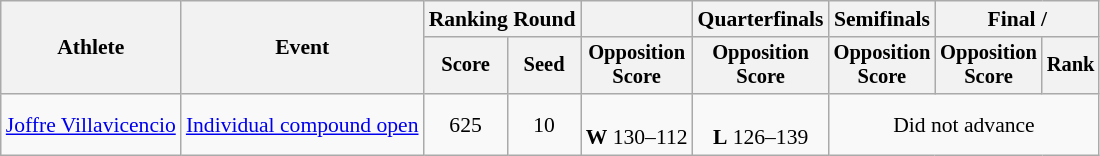<table class=wikitable style=font-size:90%;text-align:center>
<tr>
<th rowspan=2>Athlete</th>
<th rowspan=2>Event</th>
<th colspan=2>Ranking Round</th>
<th></th>
<th>Quarterfinals</th>
<th>Semifinals</th>
<th colspan=2>Final / </th>
</tr>
<tr style=font-size:95%>
<th>Score</th>
<th>Seed</th>
<th>Opposition<br>Score</th>
<th>Opposition<br>Score</th>
<th>Opposition<br>Score</th>
<th>Opposition<br>Score</th>
<th>Rank</th>
</tr>
<tr>
<td align=left><a href='#'>Joffre Villavicencio</a></td>
<td align=left><a href='#'>Individual compound open</a></td>
<td>625</td>
<td>10</td>
<td><br><strong>W</strong> 130–112</td>
<td><br><strong>L</strong> 126–139</td>
<td colspan=3>Did not advance</td>
</tr>
</table>
